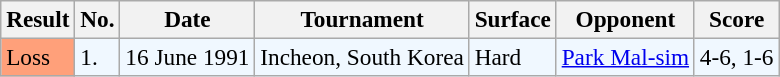<table class="sortable wikitable" style="font-size:97%">
<tr>
<th>Result</th>
<th>No.</th>
<th>Date</th>
<th>Tournament</th>
<th>Surface</th>
<th>Opponent</th>
<th>Score</th>
</tr>
<tr bgcolor="#f0f8ff">
<td style="background:#ffa07a;">Loss</td>
<td>1.</td>
<td>16 June 1991</td>
<td>Incheon, South Korea</td>
<td>Hard</td>
<td> <a href='#'>Park Mal-sim</a></td>
<td>4-6, 1-6</td>
</tr>
</table>
